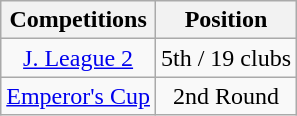<table class="wikitable" style="text-align:center;">
<tr>
<th>Competitions</th>
<th>Position</th>
</tr>
<tr>
<td><a href='#'>J. League 2</a></td>
<td>5th / 19 clubs</td>
</tr>
<tr>
<td><a href='#'>Emperor's Cup</a></td>
<td>2nd Round</td>
</tr>
</table>
